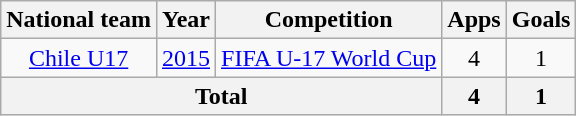<table class=wikitable style=text-align:center>
<tr>
<th>National team</th>
<th>Year</th>
<th>Competition</th>
<th>Apps</th>
<th>Goals</th>
</tr>
<tr>
<td><a href='#'>Chile U17</a></td>
<td><a href='#'>2015</a></td>
<td><a href='#'>FIFA U-17 World Cup</a></td>
<td>4</td>
<td>1</td>
</tr>
<tr>
<th colspan=3>Total</th>
<th>4</th>
<th>1</th>
</tr>
</table>
